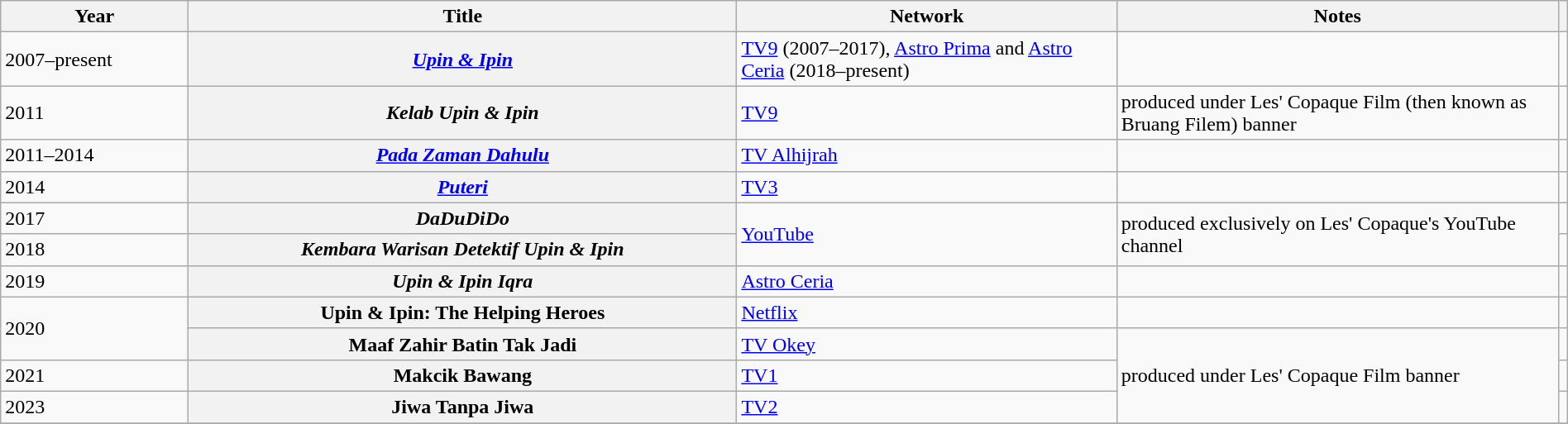<table class="wikitable plainrowheaders sortable" style="width:100%;">
<tr>
<th style="width:9em;">Year</th>
<th style="width:35%;">Title</th>
<th>Network</th>
<th class="unsortable">Notes</th>
<th class="unsortable"></th>
</tr>
<tr>
<td>2007–present</td>
<th scope="row"><em><a href='#'>Upin & Ipin</a></em></th>
<td><a href='#'>TV9</a> (2007–2017), <a href='#'>Astro Prima</a> and <a href='#'>Astro Ceria</a> (2018–present)</td>
<td></td>
<td></td>
</tr>
<tr>
<td>2011</td>
<th scope="row"><em>Kelab Upin & Ipin</em></th>
<td><a href='#'>TV9</a></td>
<td>produced under Les' Copaque Film (then known as Bruang Filem) banner</td>
<td></td>
</tr>
<tr>
<td>2011–2014</td>
<th scope="row"><em><a href='#'>Pada Zaman Dahulu</a></em></th>
<td><a href='#'>TV Alhijrah</a></td>
<td></td>
<td></td>
</tr>
<tr>
<td>2014</td>
<th scope="row"><em><a href='#'>Puteri</a></em></th>
<td><a href='#'>TV3</a></td>
<td></td>
<td></td>
</tr>
<tr>
<td>2017</td>
<th scope="row"><em>DaDuDiDo</em></th>
<td rowspan="2"><a href='#'>YouTube</a></td>
<td rowspan="2">produced exclusively on Les' Copaque's YouTube channel</td>
<td></td>
</tr>
<tr>
<td>2018</td>
<th scope="row"><em>Kembara Warisan Detektif Upin & Ipin</em></th>
<td></td>
</tr>
<tr>
<td>2019</td>
<th scope="row"><em>Upin & Ipin Iqra<strong></th>
<td><a href='#'>Astro Ceria</a></td>
<td></td>
<td></td>
</tr>
<tr>
<td rowspan="2">2020</td>
<th scope="row"></em>Upin & Ipin: The Helping Heroes<em></th>
<td><a href='#'>Netflix</a></td>
<td></td>
<td></td>
</tr>
<tr>
<th scope="row"></em>Maaf Zahir Batin Tak Jadi<em></th>
<td><a href='#'>TV Okey</a></td>
<td rowspan="3">produced under Les' Copaque Film banner</td>
<td></td>
</tr>
<tr>
<td>2021</td>
<th scope="row"></em>Makcik Bawang<em></th>
<td><a href='#'>TV1</a></td>
<td></td>
</tr>
<tr>
<td>2023</td>
<th scope="row"></em>Jiwa Tanpa Jiwa<em></th>
<td><a href='#'>TV2</a></td>
<td></td>
</tr>
<tr>
</tr>
</table>
